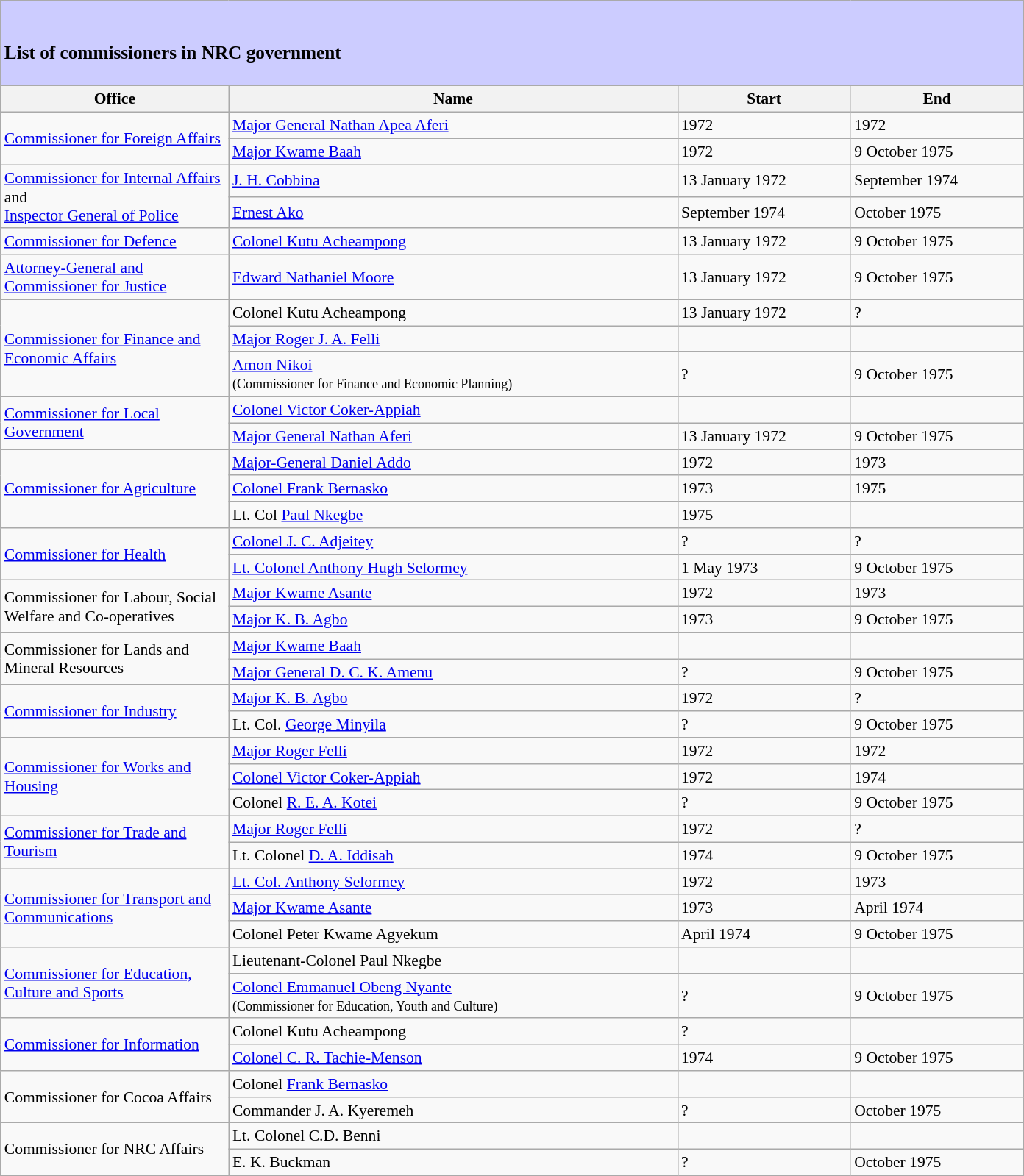<table class="wikitable" style="font-size:90%; text-align:left; margin:1em auto;">
<tr>
<td bgcolor="#ccccff" colspan="6"><br><h3>List of commissioners in NRC government</h3></td>
</tr>
<tr>
<th width=200>Office</th>
<th width=400>Name</th>
<th width=150>Start</th>
<th width=150>End</th>
</tr>
<tr>
<td rowspan=2><a href='#'>Commissioner for Foreign Affairs</a></td>
<td><a href='#'>Major General Nathan Apea Aferi</a></td>
<td>1972</td>
<td>1972</td>
</tr>
<tr>
<td><a href='#'>Major Kwame Baah</a></td>
<td>1972</td>
<td>9 October 1975</td>
</tr>
<tr>
<td rowspan=2><a href='#'>Commissioner for Internal Affairs</a> and<br><a href='#'>Inspector General of Police</a></td>
<td><a href='#'>J. H. Cobbina</a></td>
<td>13 January 1972</td>
<td>September 1974</td>
</tr>
<tr>
<td><a href='#'>Ernest Ako</a></td>
<td>September 1974</td>
<td>October 1975</td>
</tr>
<tr>
<td><a href='#'>Commissioner for Defence</a></td>
<td><a href='#'>Colonel Kutu Acheampong</a></td>
<td>13 January 1972</td>
<td>9 October 1975</td>
</tr>
<tr>
<td><a href='#'>Attorney-General and<br>Commissioner for Justice</a></td>
<td><a href='#'>Edward Nathaniel Moore</a></td>
<td>13 January 1972</td>
<td>9 October 1975</td>
</tr>
<tr>
<td rowspan=3><a href='#'>Commissioner for Finance and Economic Affairs</a></td>
<td>Colonel Kutu Acheampong</td>
<td>13 January 1972</td>
<td>?</td>
</tr>
<tr>
<td><a href='#'>Major Roger J. A. Felli</a></td>
<td></td>
<td></td>
</tr>
<tr>
<td><a href='#'>Amon Nikoi</a><br><small>(Commissioner for Finance and Economic Planning)</small></td>
<td>?</td>
<td>9 October 1975</td>
</tr>
<tr>
<td rowspan=2><a href='#'>Commissioner for Local Government</a></td>
<td><a href='#'>Colonel Victor Coker-Appiah</a></td>
<td></td>
<td></td>
</tr>
<tr>
<td><a href='#'>Major General Nathan Aferi</a></td>
<td>13 January 1972</td>
<td>9 October 1975</td>
</tr>
<tr>
<td rowspan=3><a href='#'>Commissioner for Agriculture</a></td>
<td><a href='#'>Major-General Daniel Addo</a></td>
<td>1972</td>
<td>1973</td>
</tr>
<tr>
<td><a href='#'>Colonel Frank Bernasko</a></td>
<td>1973</td>
<td>1975</td>
</tr>
<tr>
<td>Lt. Col <a href='#'>Paul Nkegbe</a></td>
<td>1975</td>
<td></td>
</tr>
<tr>
<td rowspan=2><a href='#'>Commissioner for Health</a></td>
<td><a href='#'>Colonel J. C. Adjeitey</a></td>
<td>?</td>
<td>?</td>
</tr>
<tr>
<td><a href='#'>Lt. Colonel Anthony Hugh Selormey</a></td>
<td>1 May 1973</td>
<td>9 October 1975</td>
</tr>
<tr>
<td rowspan=2>Commissioner for Labour, Social Welfare and Co-operatives</td>
<td><a href='#'>Major Kwame Asante</a></td>
<td>1972</td>
<td>1973</td>
</tr>
<tr>
<td><a href='#'>Major K. B. Agbo</a></td>
<td>1973</td>
<td>9 October 1975</td>
</tr>
<tr>
<td rowspan=2>Commissioner for Lands and Mineral Resources</td>
<td><a href='#'>Major Kwame Baah</a></td>
<td></td>
<td></td>
</tr>
<tr>
<td><a href='#'>Major General D. C. K. Amenu</a></td>
<td>?</td>
<td>9 October 1975</td>
</tr>
<tr>
<td rowspan=2><a href='#'>Commissioner for Industry</a></td>
<td><a href='#'>Major K. B. Agbo</a></td>
<td>1972</td>
<td>?</td>
</tr>
<tr>
<td>Lt. Col. <a href='#'>George Minyila</a></td>
<td>?</td>
<td>9 October 1975</td>
</tr>
<tr>
<td rowspan=3><a href='#'>Commissioner for Works and Housing</a></td>
<td><a href='#'>Major Roger Felli</a></td>
<td>1972</td>
<td>1972</td>
</tr>
<tr>
<td><a href='#'>Colonel Victor Coker-Appiah</a></td>
<td>1972</td>
<td>1974</td>
</tr>
<tr>
<td>Colonel <a href='#'>R. E. A. Kotei</a></td>
<td>?</td>
<td>9 October 1975</td>
</tr>
<tr>
<td rowspan=2><a href='#'>Commissioner for Trade and Tourism</a></td>
<td><a href='#'>Major Roger Felli</a></td>
<td>1972</td>
<td>?</td>
</tr>
<tr>
<td>Lt. Colonel <a href='#'>D. A. Iddisah</a></td>
<td>1974</td>
<td>9 October 1975</td>
</tr>
<tr>
<td rowspan=3><a href='#'>Commissioner for Transport and Communications</a></td>
<td><a href='#'>Lt. Col. Anthony Selormey</a></td>
<td>1972</td>
<td>1973</td>
</tr>
<tr>
<td><a href='#'>Major Kwame Asante</a></td>
<td>1973</td>
<td>April 1974</td>
</tr>
<tr>
<td>Colonel Peter Kwame Agyekum</td>
<td>April 1974</td>
<td>9 October 1975</td>
</tr>
<tr>
<td rowspan=2><a href='#'>Commissioner for Education, Culture and Sports</a></td>
<td>Lieutenant-Colonel Paul Nkegbe<br></td>
<td></td>
<td></td>
</tr>
<tr>
<td><a href='#'>Colonel Emmanuel Obeng Nyante</a><br><small>(Commissioner for Education, Youth and Culture)</small></td>
<td>?</td>
<td>9 October 1975</td>
</tr>
<tr>
<td rowspan=2><a href='#'>Commissioner for Information</a></td>
<td>Colonel Kutu Acheampong</td>
<td>?</td>
<td></td>
</tr>
<tr>
<td><a href='#'>Colonel C. R. Tachie-Menson</a></td>
<td>1974</td>
<td>9 October 1975</td>
</tr>
<tr>
<td rowspan=2>Commissioner for Cocoa Affairs</td>
<td>Colonel <a href='#'>Frank Bernasko</a></td>
<td></td>
<td></td>
</tr>
<tr>
<td>Commander J. A. Kyeremeh</td>
<td>?</td>
<td>October 1975</td>
</tr>
<tr>
<td rowspan=2>Commissioner for NRC Affairs</td>
<td>Lt. Colonel C.D. Benni</td>
<td></td>
<td></td>
</tr>
<tr>
<td>E. K. Buckman</td>
<td>?</td>
<td>October 1975</td>
</tr>
</table>
